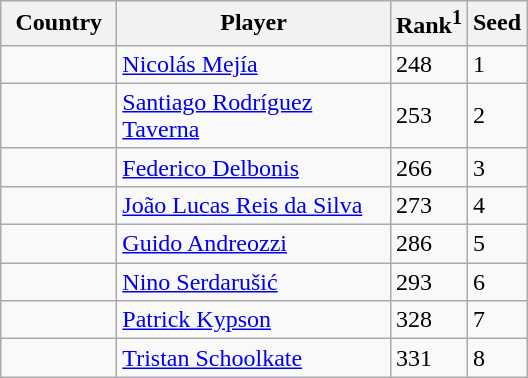<table class="sortable wikitable">
<tr>
<th width="70">Country</th>
<th width="175">Player</th>
<th>Rank<sup>1</sup></th>
<th>Seed</th>
</tr>
<tr>
<td></td>
<td><a href='#'>Nicolás Mejía</a></td>
<td>248</td>
<td>1</td>
</tr>
<tr>
<td></td>
<td><a href='#'>Santiago Rodríguez Taverna</a></td>
<td>253</td>
<td>2</td>
</tr>
<tr>
<td></td>
<td><a href='#'>Federico Delbonis</a></td>
<td>266</td>
<td>3</td>
</tr>
<tr>
<td></td>
<td><a href='#'>João Lucas Reis da Silva</a></td>
<td>273</td>
<td>4</td>
</tr>
<tr>
<td></td>
<td><a href='#'>Guido Andreozzi</a></td>
<td>286</td>
<td>5</td>
</tr>
<tr>
<td></td>
<td><a href='#'>Nino Serdarušić</a></td>
<td>293</td>
<td>6</td>
</tr>
<tr>
<td></td>
<td><a href='#'>Patrick Kypson</a></td>
<td>328</td>
<td>7</td>
</tr>
<tr>
<td></td>
<td><a href='#'>Tristan Schoolkate</a></td>
<td>331</td>
<td>8</td>
</tr>
</table>
